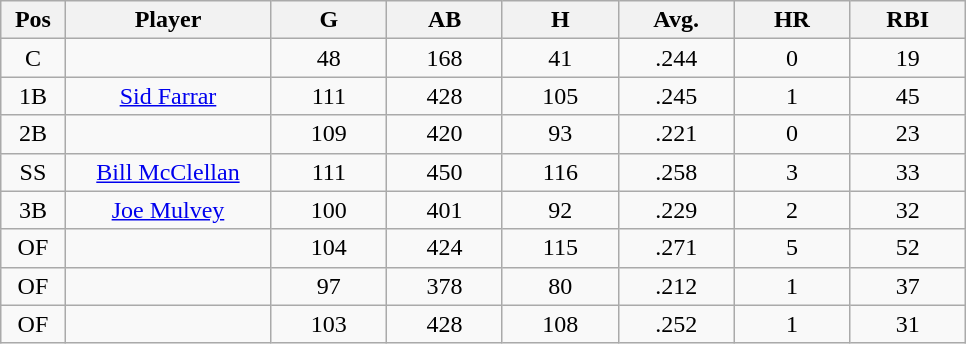<table class="wikitable sortable">
<tr>
<th bgcolor="#DDDDFF" width="5%">Pos</th>
<th bgcolor="#DDDDFF" width="16%">Player</th>
<th bgcolor="#DDDDFF" width="9%">G</th>
<th bgcolor="#DDDDFF" width="9%">AB</th>
<th bgcolor="#DDDDFF" width="9%">H</th>
<th bgcolor="#DDDDFF" width="9%">Avg.</th>
<th bgcolor="#DDDDFF" width="9%">HR</th>
<th bgcolor="#DDDDFF" width="9%">RBI</th>
</tr>
<tr align="center">
<td>C</td>
<td></td>
<td>48</td>
<td>168</td>
<td>41</td>
<td>.244</td>
<td>0</td>
<td>19</td>
</tr>
<tr align="center">
<td>1B</td>
<td><a href='#'>Sid Farrar</a></td>
<td>111</td>
<td>428</td>
<td>105</td>
<td>.245</td>
<td>1</td>
<td>45</td>
</tr>
<tr align=center>
<td>2B</td>
<td></td>
<td>109</td>
<td>420</td>
<td>93</td>
<td>.221</td>
<td>0</td>
<td>23</td>
</tr>
<tr align="center">
<td>SS</td>
<td><a href='#'>Bill McClellan</a></td>
<td>111</td>
<td>450</td>
<td>116</td>
<td>.258</td>
<td>3</td>
<td>33</td>
</tr>
<tr align=center>
<td>3B</td>
<td><a href='#'>Joe Mulvey</a></td>
<td>100</td>
<td>401</td>
<td>92</td>
<td>.229</td>
<td>2</td>
<td>32</td>
</tr>
<tr align=center>
<td>OF</td>
<td></td>
<td>104</td>
<td>424</td>
<td>115</td>
<td>.271</td>
<td>5</td>
<td>52</td>
</tr>
<tr align="center">
<td>OF</td>
<td></td>
<td>97</td>
<td>378</td>
<td>80</td>
<td>.212</td>
<td>1</td>
<td>37</td>
</tr>
<tr align="center">
<td>OF</td>
<td></td>
<td>103</td>
<td>428</td>
<td>108</td>
<td>.252</td>
<td>1</td>
<td>31</td>
</tr>
</table>
